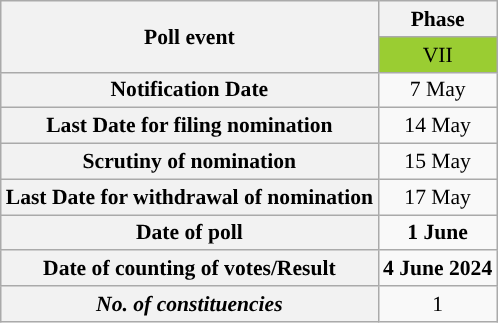<table class="wikitable" style="text-align:center;margin:auto;font-size:90%;">
<tr>
<th rowspan=2>Poll event</th>
<th>Phase</th>
</tr>
<tr>
<td bgcolor=#9ACD32>VII</td>
</tr>
<tr>
<th>Notification Date</th>
<td>7 May</td>
</tr>
<tr>
<th>Last Date for filing nomination</th>
<td>14 May</td>
</tr>
<tr>
<th>Scrutiny of nomination</th>
<td>15 May</td>
</tr>
<tr>
<th>Last Date for withdrawal of nomination</th>
<td>17 May</td>
</tr>
<tr>
<th>Date of poll</th>
<td><strong>1 June</strong></td>
</tr>
<tr>
<th>Date of counting of votes/Result</th>
<td><strong>4 June 2024</strong></td>
</tr>
<tr>
<th><strong><em>No. of constituencies</em></strong></th>
<td>1</td>
</tr>
</table>
